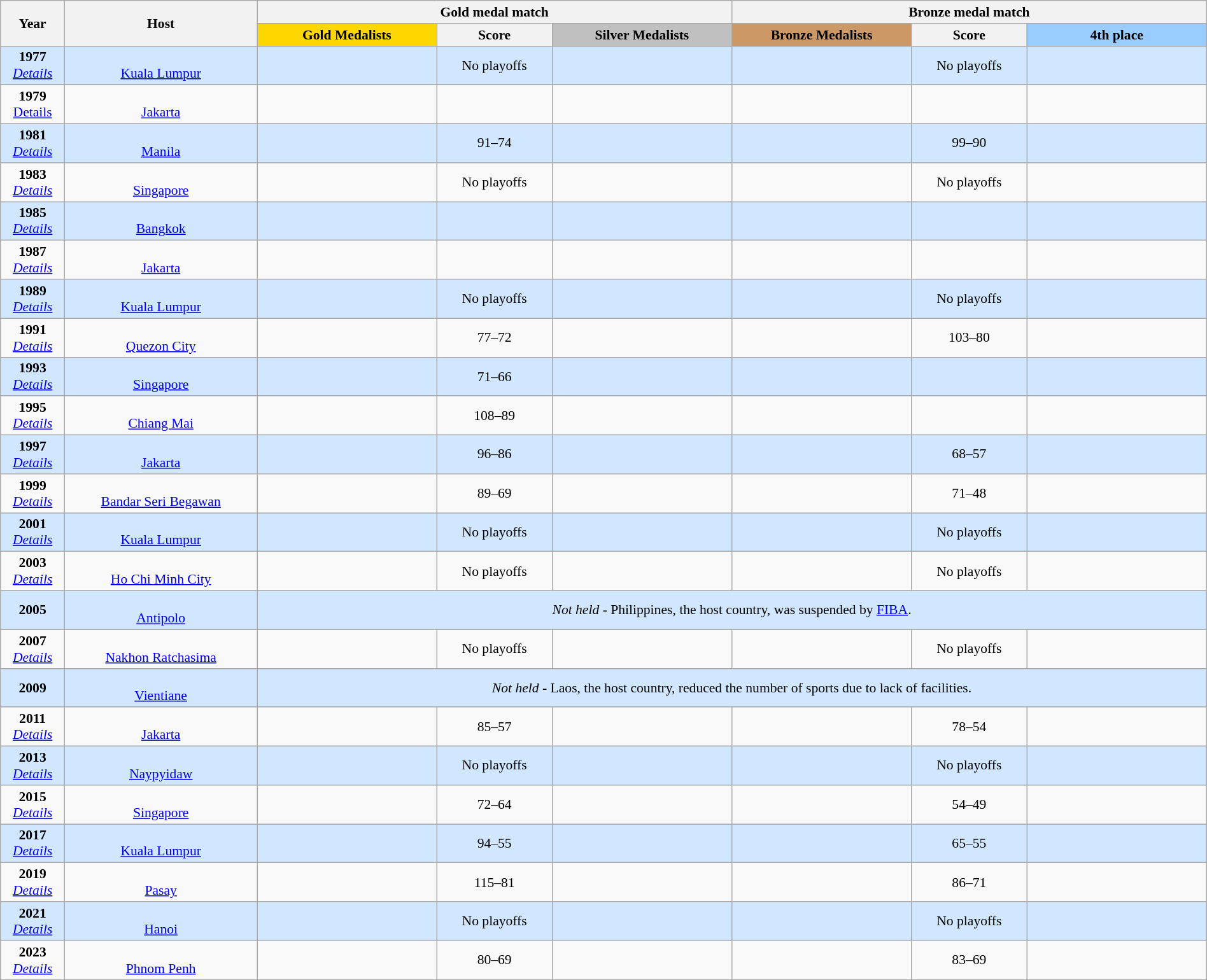<table class="wikitable" style="font-size:90%; width:100%; text-align:center">
<tr>
<th rowspan="2" style="width:5%">Year</th>
<th rowspan="2" style="width:15%">Host</th>
<th colspan="3">Gold medal match</th>
<th colspan="3">Bronze medal match</th>
</tr>
<tr style="background:#efefef">
<th style="width:14%; background:gold">Gold Medalists</th>
<th width=9%>Score</th>
<th style="width:14%; background:silver">Silver Medalists</th>
<th style="width:14%; background:#cc9966">Bronze Medalists</th>
<th width=9%>Score</th>
<th style="width:14%; background:#9acdff">4th place</th>
</tr>
<tr style="background:#d0e7ff;">
<td><strong>1977</strong><br><em><a href='#'>Details</a></em></td>
<td> <br><a href='#'>Kuala Lumpur</a></td>
<td><strong></strong></td>
<td>No playoffs</td>
<td></td>
<td></td>
<td>No playoffs</td>
<td></td>
</tr>
<tr>
<td><strong>1979</strong><br><a href='#'>Details</a></td>
<td> <br><a href='#'>Jakarta</a></td>
<td><strong></strong></td>
<td></td>
<td></td>
<td></td>
<td></td>
<td></td>
</tr>
<tr style="background:#d0e7ff;">
<td><strong>1981</strong><br><em><a href='#'>Details</a></em></td>
<td> <br><a href='#'>Manila</a></td>
<td><strong></strong></td>
<td>91–74</td>
<td></td>
<td></td>
<td>99–90</td>
<td></td>
</tr>
<tr>
<td><strong>1983</strong><br><em><a href='#'>Details</a></em></td>
<td> <br><a href='#'>Singapore</a></td>
<td><strong></strong></td>
<td>No playoffs</td>
<td></td>
<td></td>
<td>No playoffs</td>
<td></td>
</tr>
<tr style="background:#d0e7ff;">
<td><strong>1985</strong><br><em><a href='#'>Details</a></em></td>
<td> <br><a href='#'>Bangkok</a></td>
<td><strong></strong></td>
<td></td>
<td></td>
<td></td>
<td></td>
<td></td>
</tr>
<tr>
<td><strong>1987</strong><br><em><a href='#'>Details</a></em></td>
<td> <br><a href='#'>Jakarta</a></td>
<td><strong></strong></td>
<td></td>
<td></td>
<td></td>
<td></td>
<td></td>
</tr>
<tr style="background:#d0e7ff;">
<td><strong>1989</strong><br><em><a href='#'>Details</a></em></td>
<td> <br><a href='#'>Kuala Lumpur</a></td>
<td><strong></strong></td>
<td>No playoffs</td>
<td></td>
<td></td>
<td>No playoffs</td>
<td></td>
</tr>
<tr>
<td><strong>1991</strong><br><em><a href='#'>Details</a></em></td>
<td> <br><a href='#'>Quezon City</a></td>
<td><strong></strong></td>
<td>77–72</td>
<td></td>
<td></td>
<td>103–80</td>
<td></td>
</tr>
<tr style="background:#d0e7ff;">
<td><strong>1993</strong><br><em><a href='#'>Details</a></em></td>
<td> <br><a href='#'>Singapore</a></td>
<td><strong></strong></td>
<td>71–66</td>
<td></td>
<td></td>
<td></td>
<td></td>
</tr>
<tr>
<td><strong>1995</strong><br><em><a href='#'>Details</a></em></td>
<td> <br><a href='#'>Chiang Mai</a></td>
<td><strong></strong></td>
<td>108–89</td>
<td></td>
<td></td>
<td></td>
<td></td>
</tr>
<tr style="background:#d0e7ff;">
<td><strong>1997</strong><br><em><a href='#'>Details</a></em></td>
<td> <br><a href='#'>Jakarta</a></td>
<td><strong></strong></td>
<td>96–86</td>
<td></td>
<td></td>
<td>68–57</td>
<td></td>
</tr>
<tr>
<td><strong>1999</strong><br><em><a href='#'>Details</a></em></td>
<td> <br><a href='#'>Bandar Seri Begawan</a></td>
<td><strong></strong></td>
<td>89–69</td>
<td></td>
<td></td>
<td>71–48</td>
<td></td>
</tr>
<tr style="background:#d0e7ff;">
<td><strong>2001</strong><br><em><a href='#'>Details</a></em></td>
<td> <br><a href='#'>Kuala Lumpur</a></td>
<td><strong></strong></td>
<td>No playoffs</td>
<td></td>
<td></td>
<td>No playoffs</td>
<td></td>
</tr>
<tr>
<td><strong>2003</strong><br><em><a href='#'>Details</a></em></td>
<td> <br><a href='#'>Ho Chi Minh City</a></td>
<td><strong></strong></td>
<td>No playoffs</td>
<td></td>
<td></td>
<td>No playoffs</td>
<td></td>
</tr>
<tr style="background:#d0e7ff;">
<td><strong>2005</strong></td>
<td> <br><a href='#'>Antipolo</a></td>
<td colspan="6"><em>Not held</em> - Philippines, the host country, was suspended by <a href='#'>FIBA</a>.</td>
</tr>
<tr>
<td><strong>2007</strong><br><em><a href='#'>Details</a></em></td>
<td> <br><a href='#'>Nakhon Ratchasima</a></td>
<td><strong></strong></td>
<td>No playoffs</td>
<td></td>
<td></td>
<td>No playoffs</td>
<td></td>
</tr>
<tr style="background:#d0e7ff;">
<td><strong>2009</strong></td>
<td> <br><a href='#'>Vientiane</a></td>
<td colspan="6"><em>Not held</em> - Laos, the host country, reduced the number of sports due to lack of facilities.</td>
</tr>
<tr>
<td><strong>2011</strong><br><em><a href='#'>Details</a></em></td>
<td> <br><a href='#'>Jakarta</a></td>
<td><strong></strong></td>
<td>85–57</td>
<td></td>
<td></td>
<td>78–54</td>
<td></td>
</tr>
<tr style="background:#d0e7ff;">
<td><strong>2013</strong><br><em><a href='#'>Details</a></em></td>
<td> <br><a href='#'>Naypyidaw</a></td>
<td><strong></strong></td>
<td>No playoffs</td>
<td></td>
<td></td>
<td>No playoffs</td>
<td></td>
</tr>
<tr>
<td><strong>2015</strong><br><em><a href='#'>Details</a></em></td>
<td> <br><a href='#'>Singapore</a></td>
<td><strong></strong></td>
<td>72–64</td>
<td></td>
<td></td>
<td>54–49</td>
<td></td>
</tr>
<tr style="background:#d0e7ff;">
<td><strong>2017</strong><br><em><a href='#'>Details</a></em></td>
<td> <br><a href='#'>Kuala Lumpur</a></td>
<td><strong></strong></td>
<td>94–55</td>
<td></td>
<td></td>
<td>65–55</td>
<td></td>
</tr>
<tr>
<td><strong>2019</strong><br><em><a href='#'>Details</a></em></td>
<td> <br><a href='#'>Pasay</a></td>
<td><strong></strong></td>
<td>115–81</td>
<td></td>
<td></td>
<td>86–71</td>
<td></td>
</tr>
<tr style="background:#d0e7ff;">
<td><strong>2021</strong><br><em><a href='#'>Details</a></em></td>
<td> <br><a href='#'>Hanoi</a></td>
<td><strong></strong></td>
<td>No playoffs</td>
<td></td>
<td></td>
<td>No playoffs</td>
<td></td>
</tr>
<tr>
<td><strong>2023</strong><br><em><a href='#'>Details</a></em></td>
<td> <br><a href='#'>Phnom Penh</a></td>
<td><strong></strong></td>
<td>80–69</td>
<td></td>
<td></td>
<td>83–69</td>
<td></td>
</tr>
</table>
